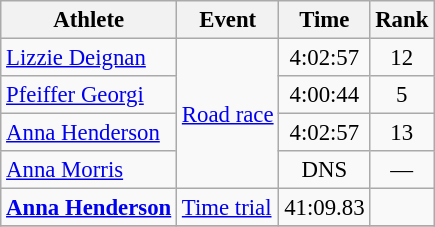<table class=wikitable style=font-size:95%;text-align:center>
<tr>
<th>Athlete</th>
<th>Event</th>
<th>Time</th>
<th>Rank</th>
</tr>
<tr>
<td align=left><a href='#'>Lizzie Deignan</a></td>
<td align=left rowspan=4><a href='#'>Road race</a></td>
<td>4:02:57</td>
<td>12</td>
</tr>
<tr>
<td align=left><a href='#'>Pfeiffer Georgi</a></td>
<td>4:00:44</td>
<td>5</td>
</tr>
<tr>
<td align=left><a href='#'>Anna Henderson</a></td>
<td>4:02:57</td>
<td>13</td>
</tr>
<tr>
<td align=left><a href='#'>Anna Morris</a></td>
<td>DNS</td>
<td>—</td>
</tr>
<tr>
<td align=left><strong><a href='#'>Anna Henderson</a></strong></td>
<td align=left><a href='#'>Time trial</a></td>
<td>41:09.83</td>
<td></td>
</tr>
<tr>
</tr>
</table>
